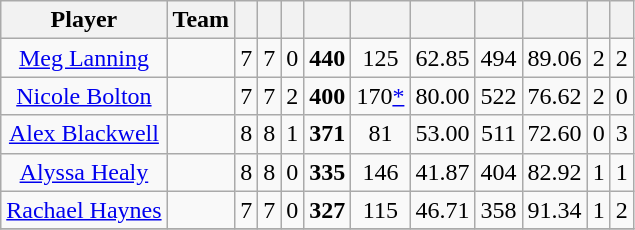<table class="wikitable sortable" style="text-align:center">
<tr>
<th class="unsortable">Player</th>
<th>Team</th>
<th></th>
<th></th>
<th></th>
<th></th>
<th></th>
<th></th>
<th></th>
<th></th>
<th></th>
<th></th>
</tr>
<tr>
<td><a href='#'>Meg Lanning</a></td>
<td style="text-align:left;"></td>
<td>7</td>
<td>7</td>
<td>0</td>
<td><strong>440</strong></td>
<td>125</td>
<td>62.85</td>
<td>494</td>
<td>89.06</td>
<td>2</td>
<td>2</td>
</tr>
<tr>
<td><a href='#'>Nicole Bolton</a></td>
<td style="text-align:left;"></td>
<td>7</td>
<td>7</td>
<td>2</td>
<td><strong>400</strong></td>
<td>170<a href='#'>*</a></td>
<td>80.00</td>
<td>522</td>
<td>76.62</td>
<td>2</td>
<td>0</td>
</tr>
<tr>
<td><a href='#'>Alex Blackwell</a></td>
<td style="text-align:left;"></td>
<td>8</td>
<td>8</td>
<td>1</td>
<td><strong>371</strong></td>
<td>81</td>
<td>53.00</td>
<td>511</td>
<td>72.60</td>
<td>0</td>
<td>3</td>
</tr>
<tr>
<td><a href='#'>Alyssa Healy</a></td>
<td style="text-align:left;"></td>
<td>8</td>
<td>8</td>
<td>0</td>
<td><strong>335</strong></td>
<td>146</td>
<td>41.87</td>
<td>404</td>
<td>82.92</td>
<td>1</td>
<td>1</td>
</tr>
<tr>
<td><a href='#'>Rachael Haynes</a></td>
<td style="text-align:left;"></td>
<td>7</td>
<td>7</td>
<td>0</td>
<td><strong>327</strong></td>
<td>115</td>
<td>46.71</td>
<td>358</td>
<td>91.34</td>
<td>1</td>
<td>2</td>
</tr>
<tr>
</tr>
</table>
